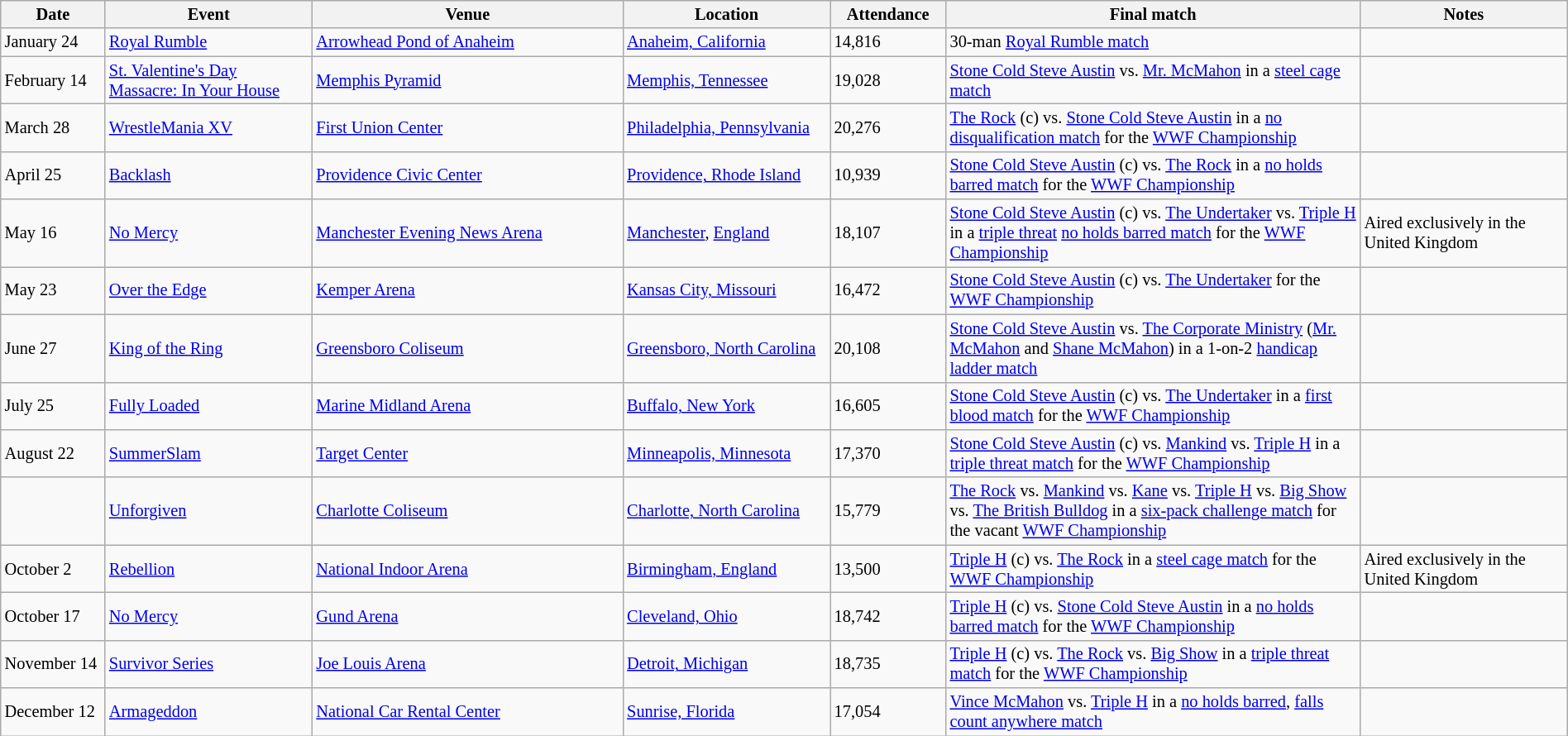<table id="Past_events_1999" class="sortable wikitable succession-box" style="font-size:85%; width:100%">
<tr>
<th scope="col" style="width:5%;">Date</th>
<th scope="col" style="width:10%;">Event</th>
<th scope="col" style="width:15%;">Venue</th>
<th scope="col" style="width:10%;">Location</th>
<th scope="col" style="width:5%;">Attendance</th>
<th scope="col" style="width:20%;">Final match</th>
<th scope="col" style="width:10%;">Notes</th>
</tr>
<tr>
<td>January 24</td>
<td><a href='#'>Royal Rumble</a></td>
<td><a href='#'>Arrowhead Pond of Anaheim</a></td>
<td><a href='#'>Anaheim, California</a></td>
<td>14,816</td>
<td>30-man <a href='#'>Royal Rumble match</a></td>
<td></td>
</tr>
<tr>
<td>February 14</td>
<td><a href='#'>St. Valentine's Day Massacre: In Your House</a></td>
<td><a href='#'>Memphis Pyramid</a></td>
<td><a href='#'>Memphis, Tennessee</a></td>
<td>19,028</td>
<td><a href='#'>Stone Cold Steve Austin</a> vs. <a href='#'>Mr. McMahon</a> in a <a href='#'>steel cage match</a></td>
<td></td>
</tr>
<tr>
<td>March 28</td>
<td><a href='#'>WrestleMania XV</a></td>
<td><a href='#'>First Union Center</a></td>
<td><a href='#'>Philadelphia, Pennsylvania</a></td>
<td>20,276</td>
<td><a href='#'>The Rock</a> (c) vs. <a href='#'>Stone Cold Steve Austin</a> in a <a href='#'>no disqualification match</a> for the <a href='#'>WWF Championship</a></td>
<td></td>
</tr>
<tr>
<td>April 25</td>
<td><a href='#'>Backlash</a></td>
<td><a href='#'>Providence Civic Center</a></td>
<td><a href='#'>Providence, Rhode Island</a></td>
<td>10,939</td>
<td><a href='#'>Stone Cold Steve Austin</a> (c) vs. <a href='#'>The Rock</a> in a <a href='#'>no holds barred match</a> for the <a href='#'>WWF Championship</a></td>
<td></td>
</tr>
<tr>
<td>May 16</td>
<td><a href='#'>No Mercy</a></td>
<td><a href='#'>Manchester Evening News Arena</a></td>
<td><a href='#'>Manchester</a>, <a href='#'>England</a></td>
<td>18,107</td>
<td><a href='#'>Stone Cold Steve Austin</a> (c) vs. <a href='#'>The Undertaker</a> vs. <a href='#'>Triple H</a> in a <a href='#'>triple threat</a> <a href='#'>no holds barred match</a> for the <a href='#'>WWF Championship</a></td>
<td>Aired exclusively in the United Kingdom</td>
</tr>
<tr>
<td>May 23</td>
<td><a href='#'>Over the Edge</a></td>
<td><a href='#'>Kemper Arena</a></td>
<td><a href='#'>Kansas City, Missouri</a></td>
<td>16,472</td>
<td><a href='#'>Stone Cold Steve Austin</a> (c) vs. <a href='#'>The Undertaker</a> for the <a href='#'>WWF Championship</a></td>
<td></td>
</tr>
<tr>
<td>June 27</td>
<td><a href='#'>King of the Ring</a></td>
<td><a href='#'>Greensboro Coliseum</a></td>
<td><a href='#'>Greensboro, North Carolina</a></td>
<td>20,108</td>
<td><a href='#'>Stone Cold Steve Austin</a> vs. <a href='#'>The Corporate Ministry</a> (<a href='#'>Mr. McMahon</a> and <a href='#'>Shane McMahon</a>) in a 1-on-2 <a href='#'>handicap</a> <a href='#'>ladder match</a></td>
<td></td>
</tr>
<tr>
<td>July 25</td>
<td><a href='#'>Fully Loaded</a></td>
<td><a href='#'>Marine Midland Arena</a></td>
<td><a href='#'>Buffalo, New York</a></td>
<td>16,605</td>
<td><a href='#'>Stone Cold Steve Austin</a> (c) vs. <a href='#'>The Undertaker</a> in a <a href='#'>first blood match</a> for the <a href='#'>WWF Championship</a></td>
<td></td>
</tr>
<tr>
<td>August 22</td>
<td><a href='#'>SummerSlam</a></td>
<td><a href='#'>Target Center</a></td>
<td><a href='#'>Minneapolis, Minnesota</a></td>
<td>17,370</td>
<td><a href='#'>Stone Cold Steve Austin</a> (c) vs. <a href='#'>Mankind</a> vs. <a href='#'>Triple H</a> in a <a href='#'>triple threat match</a> for the <a href='#'>WWF Championship</a></td>
<td></td>
</tr>
<tr>
<td></td>
<td><a href='#'>Unforgiven</a></td>
<td><a href='#'>Charlotte Coliseum</a></td>
<td><a href='#'>Charlotte, North Carolina</a></td>
<td>15,779</td>
<td><a href='#'>The Rock</a> vs. <a href='#'>Mankind</a> vs. <a href='#'>Kane</a> vs. <a href='#'>Triple H</a> vs. <a href='#'>Big Show</a> vs. <a href='#'>The British Bulldog</a> in a <a href='#'>six-pack challenge match</a> for the vacant <a href='#'>WWF Championship</a></td>
<td></td>
</tr>
<tr>
<td>October 2</td>
<td><a href='#'>Rebellion</a></td>
<td><a href='#'>National Indoor Arena</a></td>
<td><a href='#'>Birmingham, England</a></td>
<td>13,500</td>
<td><a href='#'>Triple H</a> (c) vs. <a href='#'>The Rock</a> in a <a href='#'>steel cage match</a> for the <a href='#'>WWF Championship</a></td>
<td>Aired exclusively in the United Kingdom</td>
</tr>
<tr>
<td>October 17</td>
<td><a href='#'>No Mercy</a></td>
<td><a href='#'>Gund Arena</a></td>
<td><a href='#'>Cleveland, Ohio</a></td>
<td>18,742</td>
<td><a href='#'>Triple H</a> (c) vs. <a href='#'>Stone Cold Steve Austin</a> in a <a href='#'>no holds barred match</a> for the <a href='#'>WWF Championship</a></td>
<td></td>
</tr>
<tr>
<td>November 14</td>
<td><a href='#'>Survivor Series</a></td>
<td><a href='#'>Joe Louis Arena</a></td>
<td><a href='#'>Detroit, Michigan</a></td>
<td>18,735</td>
<td><a href='#'>Triple H</a> (c) vs. <a href='#'>The Rock</a> vs. <a href='#'>Big Show</a> in a <a href='#'>triple threat match</a> for the <a href='#'>WWF Championship</a></td>
<td></td>
</tr>
<tr>
<td>December 12</td>
<td><a href='#'>Armageddon</a></td>
<td><a href='#'>National Car Rental Center</a></td>
<td><a href='#'>Sunrise, Florida</a></td>
<td>17,054</td>
<td><a href='#'>Vince McMahon</a> vs. <a href='#'>Triple H</a> in a <a href='#'>no holds barred</a>, <a href='#'>falls count anywhere match</a></td>
<td></td>
</tr>
</table>
